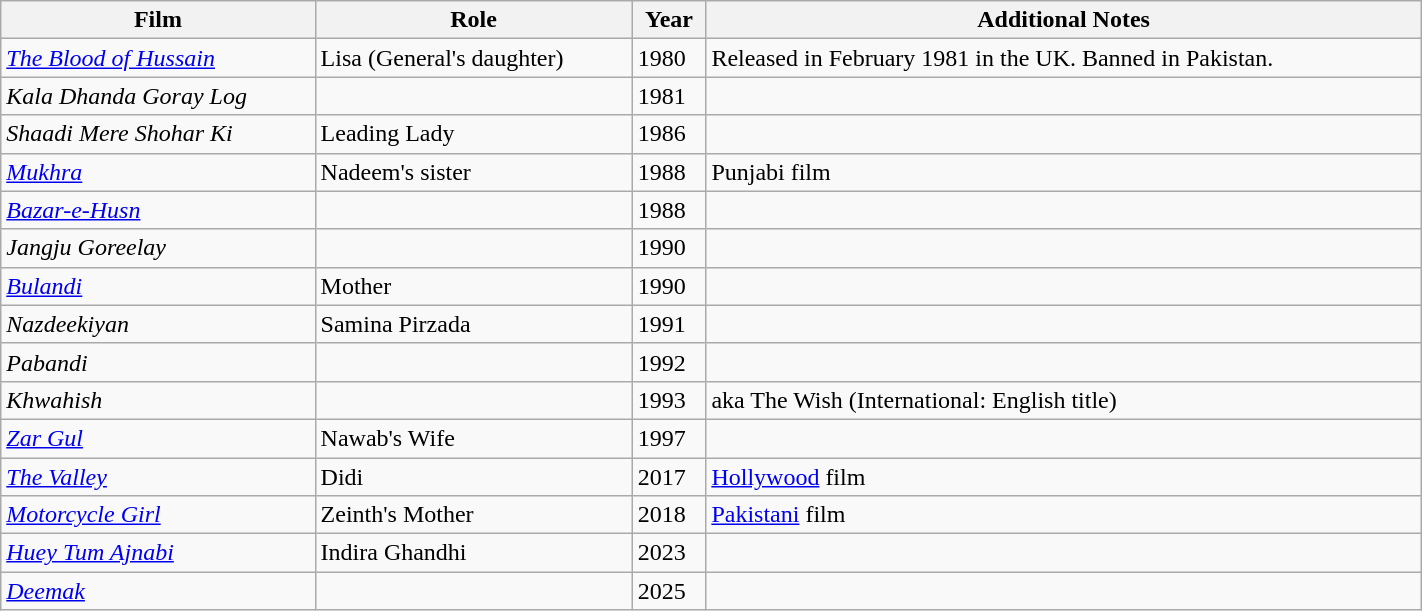<table class="wikitable" style="width:75%; font-size:100%;">
<tr>
<th>Film</th>
<th>Role</th>
<th>Year</th>
<th>Additional Notes</th>
</tr>
<tr>
<td><em><a href='#'>The Blood of Hussain</a></em></td>
<td>Lisa (General's daughter)</td>
<td>1980</td>
<td>Released in February 1981 in the UK. Banned in Pakistan.</td>
</tr>
<tr>
<td><em>Kala Dhanda Goray Log</em></td>
<td></td>
<td>1981</td>
<td></td>
</tr>
<tr>
<td><em>Shaadi Mere Shohar Ki</em></td>
<td>Leading Lady</td>
<td>1986</td>
<td></td>
</tr>
<tr>
<td><em><a href='#'>Mukhra</a></em></td>
<td>Nadeem's sister</td>
<td>1988</td>
<td>Punjabi film</td>
</tr>
<tr>
<td><em><a href='#'>Bazar-e-Husn</a></em></td>
<td></td>
<td>1988</td>
<td></td>
</tr>
<tr>
<td><em>Jangju Goreelay</em></td>
<td></td>
<td>1990</td>
<td></td>
</tr>
<tr>
<td><em><a href='#'>Bulandi</a></em></td>
<td>Mother</td>
<td>1990</td>
<td></td>
</tr>
<tr>
<td><em>Nazdeekiyan</em></td>
<td>Samina Pirzada</td>
<td>1991</td>
<td></td>
</tr>
<tr>
<td><em>Pabandi</em></td>
<td></td>
<td>1992</td>
<td></td>
</tr>
<tr>
<td><em>Khwahish</em></td>
<td></td>
<td>1993</td>
<td>aka The Wish (International: English title)</td>
</tr>
<tr>
<td><em><a href='#'>Zar Gul</a></em></td>
<td>Nawab's Wife</td>
<td>1997</td>
<td></td>
</tr>
<tr>
<td><em><a href='#'>The Valley</a></em></td>
<td>Didi</td>
<td>2017</td>
<td><a href='#'>Hollywood</a> film</td>
</tr>
<tr>
<td><em><a href='#'>Motorcycle Girl</a></em></td>
<td>Zeinth's Mother</td>
<td>2018</td>
<td><a href='#'>Pakistani</a> film</td>
</tr>
<tr>
<td><em><a href='#'>Huey Tum Ajnabi</a></em></td>
<td>Indira Ghandhi</td>
<td>2023</td>
<td></td>
</tr>
<tr>
<td><em><a href='#'>Deemak</a></em></td>
<td></td>
<td>2025</td>
<td></td>
</tr>
</table>
